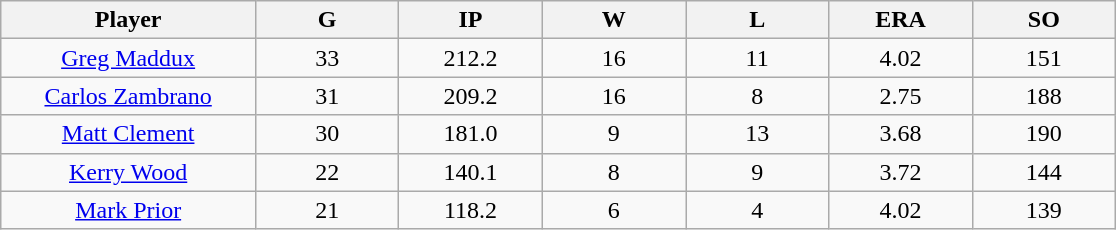<table class="wikitable sortable">
<tr>
<th bgcolor="#DDDDFF" width="16%">Player</th>
<th bgcolor="#DDDDFF" width="9%">G</th>
<th bgcolor="#DDDDFF" width="9%">IP</th>
<th bgcolor="#DDDDFF" width="9%">W</th>
<th bgcolor="#DDDDFF" width="9%">L</th>
<th bgcolor="#DDDDFF" width="9%">ERA</th>
<th bgcolor="#DDDDFF" width="9%">SO</th>
</tr>
<tr align="center">
<td><a href='#'>Greg Maddux</a></td>
<td>33</td>
<td>212.2</td>
<td>16</td>
<td>11</td>
<td>4.02</td>
<td>151</td>
</tr>
<tr align=center>
<td><a href='#'>Carlos Zambrano</a></td>
<td>31</td>
<td>209.2</td>
<td>16</td>
<td>8</td>
<td>2.75</td>
<td>188</td>
</tr>
<tr align=center>
<td><a href='#'>Matt Clement</a></td>
<td>30</td>
<td>181.0</td>
<td>9</td>
<td>13</td>
<td>3.68</td>
<td>190</td>
</tr>
<tr align=center>
<td><a href='#'>Kerry Wood</a></td>
<td>22</td>
<td>140.1</td>
<td>8</td>
<td>9</td>
<td>3.72</td>
<td>144</td>
</tr>
<tr align=center>
<td><a href='#'>Mark Prior</a></td>
<td>21</td>
<td>118.2</td>
<td>6</td>
<td>4</td>
<td>4.02</td>
<td>139</td>
</tr>
</table>
